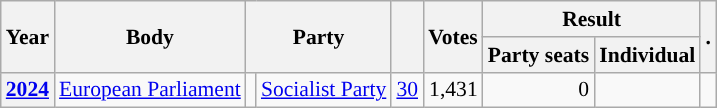<table class="wikitable plainrowheaders sortable" border=2 cellpadding=4 cellspacing=0 style="border: 1px #aaa solid; font-size: 90%; text-align:center;">
<tr>
<th scope="col" rowspan=2>Year</th>
<th scope="col" rowspan=2>Body</th>
<th scope="col" colspan=2 rowspan=2>Party</th>
<th scope="col" rowspan=2></th>
<th scope="col" rowspan=2>Votes</th>
<th scope="colgroup" colspan=2>Result</th>
<th scope="col" rowspan=2>.</th>
</tr>
<tr>
<th scope="col">Party seats</th>
<th scope="col">Individual</th>
</tr>
<tr>
<th scope="row"><a href='#'>2024</a></th>
<td><a href='#'>European Parliament</a></td>
<td style="background-color:"></td>
<td><a href='#'>Socialist Party</a></td>
<td style=text-align:right><a href='#'>30</a></td>
<td style=text-align:right>1,431</td>
<td style=text-align:right>0</td>
<td></td>
<td></td>
</tr>
</table>
